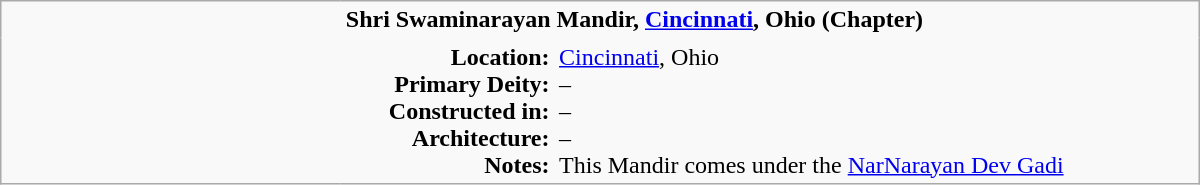<table class="wikitable plain" border="0" width="800">
<tr>
<td width="220px" rowspan="2" style="border:none;"></td>
<td valign="top" colspan=2 style="border:none;"><strong>Shri Swaminarayan Mandir, <a href='#'>Cincinnati</a>, Ohio (Chapter)</strong></td>
</tr>
<tr>
<td valign="top" style="text-align:right; border:none;"><strong>Location:</strong><br><strong>Primary Deity:</strong><br><strong>Constructed in:</strong><br><strong>Architecture:</strong><br><strong>Notes:</strong></td>
<td valign="top" style="border:none;"><a href='#'>Cincinnati</a>, Ohio <br>– <br>– <br>– <br>This Mandir comes under the <a href='#'>NarNarayan Dev Gadi</a></td>
</tr>
</table>
